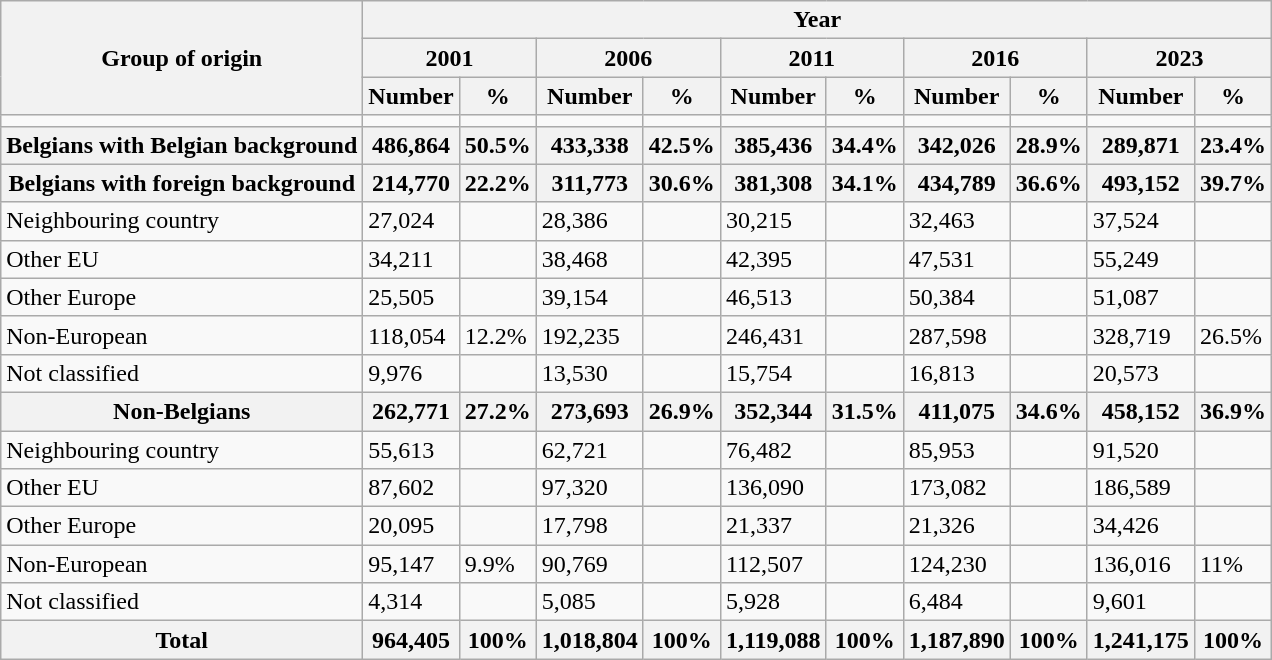<table class="wikitable sortable mw-collapsible">
<tr>
<th rowspan="3">Group of origin</th>
<th colspan="10">Year</th>
</tr>
<tr>
<th colspan="2">2001</th>
<th colspan="2">2006</th>
<th colspan="2">2011</th>
<th colspan="2">2016</th>
<th colspan="2">2023</th>
</tr>
<tr>
<th>Number</th>
<th>%</th>
<th>Number</th>
<th>%</th>
<th>Number</th>
<th>%</th>
<th>Number</th>
<th>%</th>
<th>Number</th>
<th>%</th>
</tr>
<tr>
<td></td>
<td></td>
<td></td>
<td></td>
<td></td>
<td></td>
<td></td>
<td></td>
<td></td>
<td></td>
<td></td>
</tr>
<tr>
<th>Belgians with Belgian background</th>
<th>486,864</th>
<th>50.5%</th>
<th>433,338</th>
<th>42.5%</th>
<th>385,436</th>
<th>34.4%</th>
<th>342,026</th>
<th>28.9%</th>
<th>289,871</th>
<th>23.4%</th>
</tr>
<tr>
<th>Belgians with foreign background</th>
<th>214,770</th>
<th>22.2%</th>
<th>311,773</th>
<th>30.6%</th>
<th>381,308</th>
<th>34.1%</th>
<th>434,789</th>
<th>36.6%</th>
<th>493,152</th>
<th>39.7%</th>
</tr>
<tr>
<td>Neighbouring country</td>
<td>27,024</td>
<td></td>
<td>28,386</td>
<td></td>
<td>30,215</td>
<td></td>
<td>32,463</td>
<td></td>
<td>37,524</td>
<td></td>
</tr>
<tr>
<td>Other EU</td>
<td>34,211</td>
<td></td>
<td>38,468</td>
<td></td>
<td>42,395</td>
<td></td>
<td>47,531</td>
<td></td>
<td>55,249</td>
<td></td>
</tr>
<tr>
<td>Other Europe</td>
<td>25,505</td>
<td></td>
<td>39,154</td>
<td></td>
<td>46,513</td>
<td></td>
<td>50,384</td>
<td></td>
<td>51,087</td>
<td></td>
</tr>
<tr>
<td>Non-European</td>
<td>118,054</td>
<td>12.2%</td>
<td>192,235</td>
<td></td>
<td>246,431</td>
<td></td>
<td>287,598</td>
<td></td>
<td>328,719</td>
<td>26.5%</td>
</tr>
<tr>
<td>Not classified</td>
<td>9,976</td>
<td></td>
<td>13,530</td>
<td></td>
<td>15,754</td>
<td></td>
<td>16,813</td>
<td></td>
<td>20,573</td>
<td></td>
</tr>
<tr>
<th>Non-Belgians</th>
<th>262,771</th>
<th>27.2%</th>
<th>273,693</th>
<th>26.9%</th>
<th>352,344</th>
<th>31.5%</th>
<th>411,075</th>
<th>34.6%</th>
<th>458,152</th>
<th>36.9%</th>
</tr>
<tr>
<td>Neighbouring country</td>
<td>55,613</td>
<td></td>
<td>62,721</td>
<td></td>
<td>76,482</td>
<td></td>
<td>85,953</td>
<td></td>
<td>91,520</td>
<td></td>
</tr>
<tr>
<td>Other EU</td>
<td>87,602</td>
<td></td>
<td>97,320</td>
<td></td>
<td>136,090</td>
<td></td>
<td>173,082</td>
<td></td>
<td>186,589</td>
<td></td>
</tr>
<tr>
<td>Other Europe</td>
<td>20,095</td>
<td></td>
<td>17,798</td>
<td></td>
<td>21,337</td>
<td></td>
<td>21,326</td>
<td></td>
<td>34,426</td>
<td></td>
</tr>
<tr>
<td>Non-European</td>
<td>95,147</td>
<td>9.9%</td>
<td>90,769</td>
<td></td>
<td>112,507</td>
<td></td>
<td>124,230</td>
<td></td>
<td>136,016</td>
<td>11%</td>
</tr>
<tr>
<td>Not classified</td>
<td>4,314</td>
<td></td>
<td>5,085</td>
<td></td>
<td>5,928</td>
<td></td>
<td>6,484</td>
<td></td>
<td>9,601</td>
<td></td>
</tr>
<tr>
<th>Total</th>
<th>964,405</th>
<th>100%</th>
<th>1,018,804</th>
<th>100%</th>
<th>1,119,088</th>
<th>100%</th>
<th>1,187,890</th>
<th>100%</th>
<th>1,241,175</th>
<th>100%</th>
</tr>
</table>
